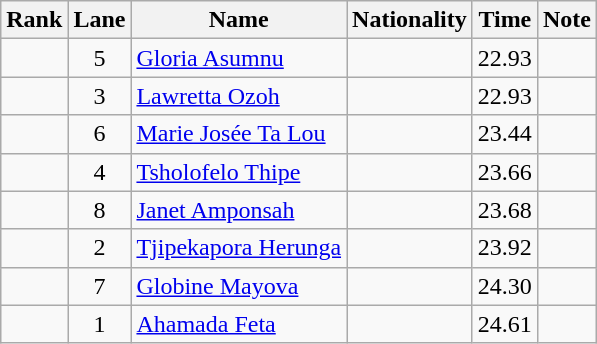<table class="wikitable sortable" style="text-align:center">
<tr>
<th>Rank</th>
<th>Lane</th>
<th>Name</th>
<th>Nationality</th>
<th>Time</th>
<th>Note</th>
</tr>
<tr>
<td></td>
<td>5</td>
<td align="left"><a href='#'>Gloria Asumnu</a></td>
<td align=left></td>
<td>22.93</td>
<td></td>
</tr>
<tr>
<td></td>
<td>3</td>
<td align="left"><a href='#'>Lawretta Ozoh</a></td>
<td align=left></td>
<td>22.93</td>
<td></td>
</tr>
<tr>
<td></td>
<td>6</td>
<td align="left"><a href='#'>Marie Josée Ta Lou</a></td>
<td align=left></td>
<td>23.44</td>
<td></td>
</tr>
<tr>
<td></td>
<td>4</td>
<td align="left"><a href='#'>Tsholofelo Thipe</a></td>
<td align=left></td>
<td>23.66</td>
<td></td>
</tr>
<tr>
<td></td>
<td>8</td>
<td align="left"><a href='#'>Janet Amponsah</a></td>
<td align=left></td>
<td>23.68</td>
<td></td>
</tr>
<tr>
<td></td>
<td>2</td>
<td align="left"><a href='#'>Tjipekapora Herunga</a></td>
<td align=left></td>
<td>23.92</td>
<td></td>
</tr>
<tr>
<td></td>
<td>7</td>
<td align="left"><a href='#'>Globine Mayova</a></td>
<td align=left></td>
<td>24.30</td>
<td></td>
</tr>
<tr>
<td></td>
<td>1</td>
<td align="left"><a href='#'>Ahamada Feta</a></td>
<td align=left></td>
<td>24.61</td>
<td></td>
</tr>
</table>
